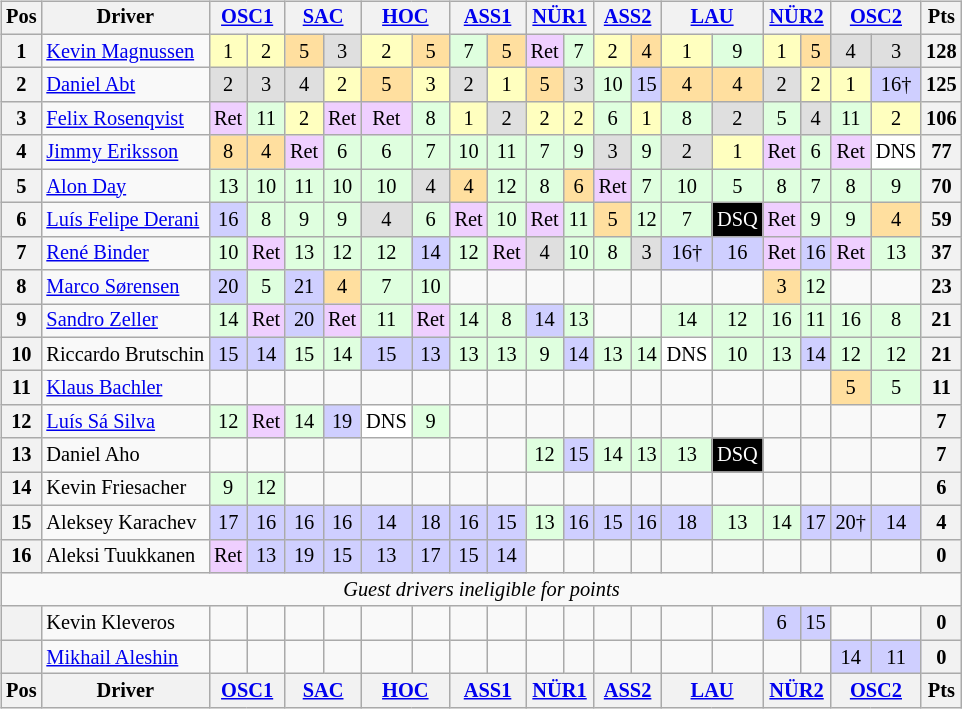<table>
<tr>
<td valign="top"><br><table align=left| class="wikitable" style="font-size: 85%; text-align: center">
<tr valign="top">
<th valign=middle>Pos</th>
<th valign=middle>Driver</th>
<th colspan=2><a href='#'>OSC1</a></th>
<th colspan=2><a href='#'>SAC</a></th>
<th colspan=2><a href='#'>HOC</a></th>
<th colspan=2><a href='#'>ASS1</a></th>
<th colspan=2><a href='#'>NÜR1</a></th>
<th colspan=2><a href='#'>ASS2</a></th>
<th colspan=2><a href='#'>LAU</a></th>
<th colspan=2><a href='#'>NÜR2</a></th>
<th colspan=2><a href='#'>OSC2</a></th>
<th valign="middle">Pts</th>
</tr>
<tr>
<th>1</th>
<td align=left> <a href='#'>Kevin Magnussen</a></td>
<td style="background:#FFFFBF;">1</td>
<td style="background:#FFFFBF;">2</td>
<td style="background:#FFDF9F;">5</td>
<td style="background:#DFDFDF;">3</td>
<td style="background:#FFFFBF;">2</td>
<td style="background:#FFDF9F;">5</td>
<td style="background:#DFFFDF;">7</td>
<td style="background:#FFDF9F;">5</td>
<td style="background:#EFCFFF;">Ret</td>
<td style="background:#DFFFDF;">7</td>
<td style="background:#FFFFBF;">2</td>
<td style="background:#FFDF9F;">4</td>
<td style="background:#FFFFBF;">1</td>
<td style="background:#DFFFDF;">9</td>
<td style="background:#FFFFBF;">1</td>
<td style="background:#FFDF9F;">5</td>
<td style="background:#DFDFDF;">4</td>
<td style="background:#DFDFDF;">3</td>
<th>128</th>
</tr>
<tr>
<th>2</th>
<td align=left> <a href='#'>Daniel Abt</a></td>
<td style="background:#DFDFDF;">2</td>
<td style="background:#DFDFDF;">3</td>
<td style="background:#DFDFDF;">4</td>
<td style="background:#FFFFBF;">2</td>
<td style="background:#FFDF9F;">5</td>
<td style="background:#FFFFBF;">3</td>
<td style="background:#DFDFDF;">2</td>
<td style="background:#FFFFBF;">1</td>
<td style="background:#FFDF9F;">5</td>
<td style="background:#DFDFDF;">3</td>
<td style="background:#DFFFDF;">10</td>
<td style="background:#CFCFFF;">15</td>
<td style="background:#FFDF9F;">4</td>
<td style="background:#FFDF9F;">4</td>
<td style="background:#DFDFDF;">2</td>
<td style="background:#FFFFBF;">2</td>
<td style="background:#FFFFBF;">1</td>
<td style="background:#CFCFFF;">16†</td>
<th>125</th>
</tr>
<tr>
<th>3</th>
<td align=left> <a href='#'>Felix Rosenqvist</a></td>
<td style="background:#EFCFFF;">Ret</td>
<td style="background:#DFFFDF;">11</td>
<td style="background:#FFFFBF;">2</td>
<td style="background:#EFCFFF;">Ret</td>
<td style="background:#EFCFFF;">Ret</td>
<td style="background:#DFFFDF;">8</td>
<td style="background:#FFFFBF;">1</td>
<td style="background:#DFDFDF;">2</td>
<td style="background:#FFFFBF;">2</td>
<td style="background:#FFFFBF;">2</td>
<td style="background:#DFFFDF;">6</td>
<td style="background:#FFFFBF;">1</td>
<td style="background:#DFFFDF;">8</td>
<td style="background:#DFDFDF;">2</td>
<td style="background:#DFFFDF;">5</td>
<td style="background:#DFDFDF;">4</td>
<td style="background:#DFFFDF;">11</td>
<td style="background:#FFFFBF;">2</td>
<th>106</th>
</tr>
<tr>
<th>4</th>
<td align=left> <a href='#'>Jimmy Eriksson</a></td>
<td style="background:#FFDF9F;">8</td>
<td style="background:#FFDF9F;">4</td>
<td style="background:#EFCFFF;">Ret</td>
<td style="background:#DFFFDF;">6</td>
<td style="background:#DFFFDF;">6</td>
<td style="background:#DFFFDF;">7</td>
<td style="background:#DFFFDF;">10</td>
<td style="background:#DFFFDF;">11</td>
<td style="background:#DFFFDF;">7</td>
<td style="background:#DFFFDF;">9</td>
<td style="background:#DFDFDF;">3</td>
<td style="background:#DFFFDF;">9</td>
<td style="background:#DFDFDF;">2</td>
<td style="background:#FFFFBF;">1</td>
<td style="background:#EFCFFF;">Ret</td>
<td style="background:#DFFFDF;">6</td>
<td style="background:#EFCFFF;">Ret</td>
<td style="background:#FFFFFF;">DNS</td>
<th>77</th>
</tr>
<tr>
<th>5</th>
<td align=left> <a href='#'>Alon Day</a></td>
<td style="background:#DFFFDF;">13</td>
<td style="background:#DFFFDF;">10</td>
<td style="background:#DFFFDF;">11</td>
<td style="background:#DFFFDF;">10</td>
<td style="background:#DFFFDF;">10</td>
<td style="background:#DFDFDF;">4</td>
<td style="background:#FFDF9F;">4</td>
<td style="background:#DFFFDF;">12</td>
<td style="background:#DFFFDF;">8</td>
<td style="background:#FFDF9F;">6</td>
<td style="background:#EFCFFF;">Ret</td>
<td style="background:#DFFFDF;">7</td>
<td style="background:#DFFFDF;">10</td>
<td style="background:#DFFFDF;">5</td>
<td style="background:#DFFFDF;">8</td>
<td style="background:#DFFFDF;">7</td>
<td style="background:#DFFFDF;">8</td>
<td style="background:#DFFFDF;">9</td>
<th>70</th>
</tr>
<tr>
<th>6</th>
<td align=left> <a href='#'>Luís Felipe Derani</a></td>
<td style="background:#CFCFFF;">16</td>
<td style="background:#DFFFDF;">8</td>
<td style="background:#DFFFDF;">9</td>
<td style="background:#DFFFDF;">9</td>
<td style="background:#DFDFDF;">4</td>
<td style="background:#DFFFDF;">6</td>
<td style="background:#EFCFFF;">Ret</td>
<td style="background:#DFFFDF;">10</td>
<td style="background:#EFCFFF;">Ret</td>
<td style="background:#DFFFDF;">11</td>
<td style="background:#FFDF9F;">5</td>
<td style="background:#DFFFDF;">12</td>
<td style="background:#DFFFDF;">7</td>
<td style="background:black; color:white;">DSQ</td>
<td style="background:#EFCFFF;">Ret</td>
<td style="background:#DFFFDF;">9</td>
<td style="background:#DFFFDF;">9</td>
<td style="background:#FFDF9F;">4</td>
<th>59</th>
</tr>
<tr>
<th>7</th>
<td align=left> <a href='#'>René Binder</a></td>
<td style="background:#DFFFDF;">10</td>
<td style="background:#EFCFFF;">Ret</td>
<td style="background:#DFFFDF;">13</td>
<td style="background:#DFFFDF;">12</td>
<td style="background:#DFFFDF;">12</td>
<td style="background:#CFCFFF;">14</td>
<td style="background:#DFFFDF;">12</td>
<td style="background:#EFCFFF;">Ret</td>
<td style="background:#DFDFDF;">4</td>
<td style="background:#DFFFDF;">10</td>
<td style="background:#DFFFDF;">8</td>
<td style="background:#DFDFDF;">3</td>
<td style="background:#CFCFFF;">16†</td>
<td style="background:#CFCFFF;">16</td>
<td style="background:#EFCFFF;">Ret</td>
<td style="background:#CFCFFF;">16</td>
<td style="background:#EFCFFF;">Ret</td>
<td style="background:#DFFFDF;">13</td>
<th>37</th>
</tr>
<tr>
<th>8</th>
<td align=left> <a href='#'>Marco Sørensen</a></td>
<td style="background:#CFCFFF;">20</td>
<td style="background:#DFFFDF;">5</td>
<td style="background:#CFCFFF;">21</td>
<td style="background:#FFDF9F;">4</td>
<td style="background:#DFFFDF;">7</td>
<td style="background:#DFFFDF;">10</td>
<td></td>
<td></td>
<td></td>
<td></td>
<td></td>
<td></td>
<td></td>
<td></td>
<td style="background:#FFDF9F;">3</td>
<td style="background:#DFFFDF;">12</td>
<td></td>
<td></td>
<th>23</th>
</tr>
<tr>
<th>9</th>
<td align=left> <a href='#'>Sandro Zeller</a></td>
<td style="background:#DFFFDF;">14</td>
<td style="background:#EFCFFF;">Ret</td>
<td style="background:#CFCFFF;">20</td>
<td style="background:#EFCFFF;">Ret</td>
<td style="background:#DFFFDF;">11</td>
<td style="background:#EFCFFF;">Ret</td>
<td style="background:#DFFFDF;">14</td>
<td style="background:#DFFFDF;">8</td>
<td style="background:#CFCFFF;">14</td>
<td style="background:#DFFFDF;">13</td>
<td></td>
<td></td>
<td style="background:#DFFFDF;">14</td>
<td style="background:#DFFFDF;">12</td>
<td style="background:#DFFFDF;">16</td>
<td style="background:#DFFFDF;">11</td>
<td style="background:#DFFFDF;">16</td>
<td style="background:#DFFFDF;">8</td>
<th>21</th>
</tr>
<tr>
<th>10</th>
<td align=left nowrap> Riccardo Brutschin</td>
<td style="background:#CFCFFF;">15</td>
<td style="background:#CFCFFF;">14</td>
<td style="background:#DFFFDF;">15</td>
<td style="background:#DFFFDF;">14</td>
<td style="background:#CFCFFF;">15</td>
<td style="background:#CFCFFF;">13</td>
<td style="background:#DFFFDF;">13</td>
<td style="background:#DFFFDF;">13</td>
<td style="background:#DFFFDF;">9</td>
<td style="background:#CFCFFF;">14</td>
<td style="background:#DFFFDF;">13</td>
<td style="background:#DFFFDF;">14</td>
<td style="background:#FFFFFF;">DNS</td>
<td style="background:#DFFFDF;">10</td>
<td style="background:#DFFFDF;">13</td>
<td style="background:#CFCFFF;">14</td>
<td style="background:#DFFFDF;">12</td>
<td style="background:#DFFFDF;">12</td>
<th>21</th>
</tr>
<tr>
<th>11</th>
<td align=left> <a href='#'>Klaus Bachler</a></td>
<td></td>
<td></td>
<td></td>
<td></td>
<td></td>
<td></td>
<td></td>
<td></td>
<td></td>
<td></td>
<td></td>
<td></td>
<td></td>
<td></td>
<td></td>
<td></td>
<td style="background:#FFDF9F;">5</td>
<td style="background:#DFFFDF;">5</td>
<th>11</th>
</tr>
<tr>
<th>12</th>
<td align=left> <a href='#'>Luís Sá Silva</a></td>
<td style="background:#DFFFDF;">12</td>
<td style="background:#EFCFFF;">Ret</td>
<td style="background:#DFFFDF;">14</td>
<td style="background:#CFCFFF;">19</td>
<td style="background:#FFFFFF;">DNS</td>
<td style="background:#DFFFDF;">9</td>
<td></td>
<td></td>
<td></td>
<td></td>
<td></td>
<td></td>
<td></td>
<td></td>
<td></td>
<td></td>
<td></td>
<td></td>
<th>7</th>
</tr>
<tr>
<th>13</th>
<td align=left> Daniel Aho</td>
<td></td>
<td></td>
<td></td>
<td></td>
<td></td>
<td></td>
<td></td>
<td></td>
<td style="background:#DFFFDF;">12</td>
<td style="background:#CFCFFF;">15</td>
<td style="background:#DFFFDF;">14</td>
<td style="background:#DFFFDF;">13</td>
<td style="background:#DFFFDF;">13</td>
<td style="background:black; color:white;">DSQ</td>
<td></td>
<td></td>
<td></td>
<td></td>
<th>7</th>
</tr>
<tr>
<th>14</th>
<td align=left> Kevin Friesacher</td>
<td style="background:#DFFFDF;">9</td>
<td style="background:#DFFFDF;">12</td>
<td></td>
<td></td>
<td></td>
<td></td>
<td></td>
<td></td>
<td></td>
<td></td>
<td></td>
<td></td>
<td></td>
<td></td>
<td></td>
<td></td>
<td></td>
<td></td>
<th>6</th>
</tr>
<tr>
<th>15</th>
<td align=left> Aleksey Karachev</td>
<td style="background:#CFCFFF;">17</td>
<td style="background:#CFCFFF;">16</td>
<td style="background:#CFCFFF;">16</td>
<td style="background:#CFCFFF;">16</td>
<td style="background:#CFCFFF;">14</td>
<td style="background:#CFCFFF;">18</td>
<td style="background:#CFCFFF;">16</td>
<td style="background:#CFCFFF;">15</td>
<td style="background:#DFFFDF;">13</td>
<td style="background:#CFCFFF;">16</td>
<td style="background:#CFCFFF;">15</td>
<td style="background:#CFCFFF;">16</td>
<td style="background:#CFCFFF;">18</td>
<td style="background:#DFFFDF;">13</td>
<td style="background:#DFFFDF;">14</td>
<td style="background:#CFCFFF;">17</td>
<td style="background:#CFCFFF;">20†</td>
<td style="background:#CFCFFF;">14</td>
<th>4</th>
</tr>
<tr>
<th>16</th>
<td align=left> Aleksi Tuukkanen</td>
<td style="background:#EFCFFF;">Ret</td>
<td style="background:#CFCFFF;">13</td>
<td style="background:#CFCFFF;">19</td>
<td style="background:#CFCFFF;">15</td>
<td style="background:#CFCFFF;">13</td>
<td style="background:#CFCFFF;">17</td>
<td style="background:#CFCFFF;">15</td>
<td style="background:#CFCFFF;">14</td>
<td></td>
<td></td>
<td></td>
<td></td>
<td></td>
<td></td>
<td></td>
<td></td>
<td></td>
<td></td>
<th>0</th>
</tr>
<tr>
<td colspan=21 align=center><em>Guest drivers ineligible for points</em></td>
</tr>
<tr>
<th></th>
<td align=left> Kevin Kleveros</td>
<td></td>
<td></td>
<td></td>
<td></td>
<td></td>
<td></td>
<td></td>
<td></td>
<td></td>
<td></td>
<td></td>
<td></td>
<td></td>
<td></td>
<td style="background:#CFCFFF;">6</td>
<td style="background:#CFCFFF;">15</td>
<td></td>
<td></td>
<th>0</th>
</tr>
<tr>
<th></th>
<td align=left> <a href='#'>Mikhail Aleshin</a></td>
<td></td>
<td></td>
<td></td>
<td></td>
<td></td>
<td></td>
<td></td>
<td></td>
<td></td>
<td></td>
<td></td>
<td></td>
<td></td>
<td></td>
<td></td>
<td></td>
<td style="background:#CFCFFF;">14</td>
<td style="background:#CFCFFF;">11</td>
<th>0</th>
</tr>
<tr valign="top">
<th valign=middle>Pos</th>
<th valign=middle>Driver</th>
<th colspan=2><a href='#'>OSC1</a></th>
<th colspan=2><a href='#'>SAC</a></th>
<th colspan=2><a href='#'>HOC</a></th>
<th colspan=2><a href='#'>ASS1</a></th>
<th colspan=2><a href='#'>NÜR1</a></th>
<th colspan=2><a href='#'>ASS2</a></th>
<th colspan=2><a href='#'>LAU</a></th>
<th colspan=2><a href='#'>NÜR2</a></th>
<th colspan=2><a href='#'>OSC2</a></th>
<th valign="middle">Pts</th>
</tr>
</table>
</td>
<td valign="top"><br></td>
</tr>
</table>
